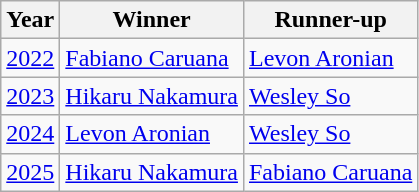<table class=wikitable>
<tr>
<th>Year</th>
<th>Winner</th>
<th>Runner-up</th>
</tr>
<tr>
<td><a href='#'>2022</a></td>
<td><a href='#'>Fabiano Caruana</a></td>
<td><a href='#'>Levon Aronian</a></td>
</tr>
<tr>
<td><a href='#'>2023</a></td>
<td><a href='#'>Hikaru Nakamura</a></td>
<td><a href='#'>Wesley So</a></td>
</tr>
<tr>
<td><a href='#'>2024</a></td>
<td><a href='#'>Levon Aronian</a></td>
<td><a href='#'>Wesley So</a></td>
</tr>
<tr>
<td><a href='#'>2025</a></td>
<td><a href='#'>Hikaru Nakamura</a></td>
<td><a href='#'>Fabiano Caruana</a></td>
</tr>
</table>
